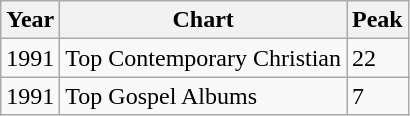<table class="wikitable" border="1">
<tr>
<th>Year</th>
<th>Chart</th>
<th>Peak</th>
</tr>
<tr>
<td>1991</td>
<td>Top Contemporary Christian</td>
<td>22</td>
</tr>
<tr>
<td>1991</td>
<td>Top Gospel Albums</td>
<td>7</td>
</tr>
</table>
